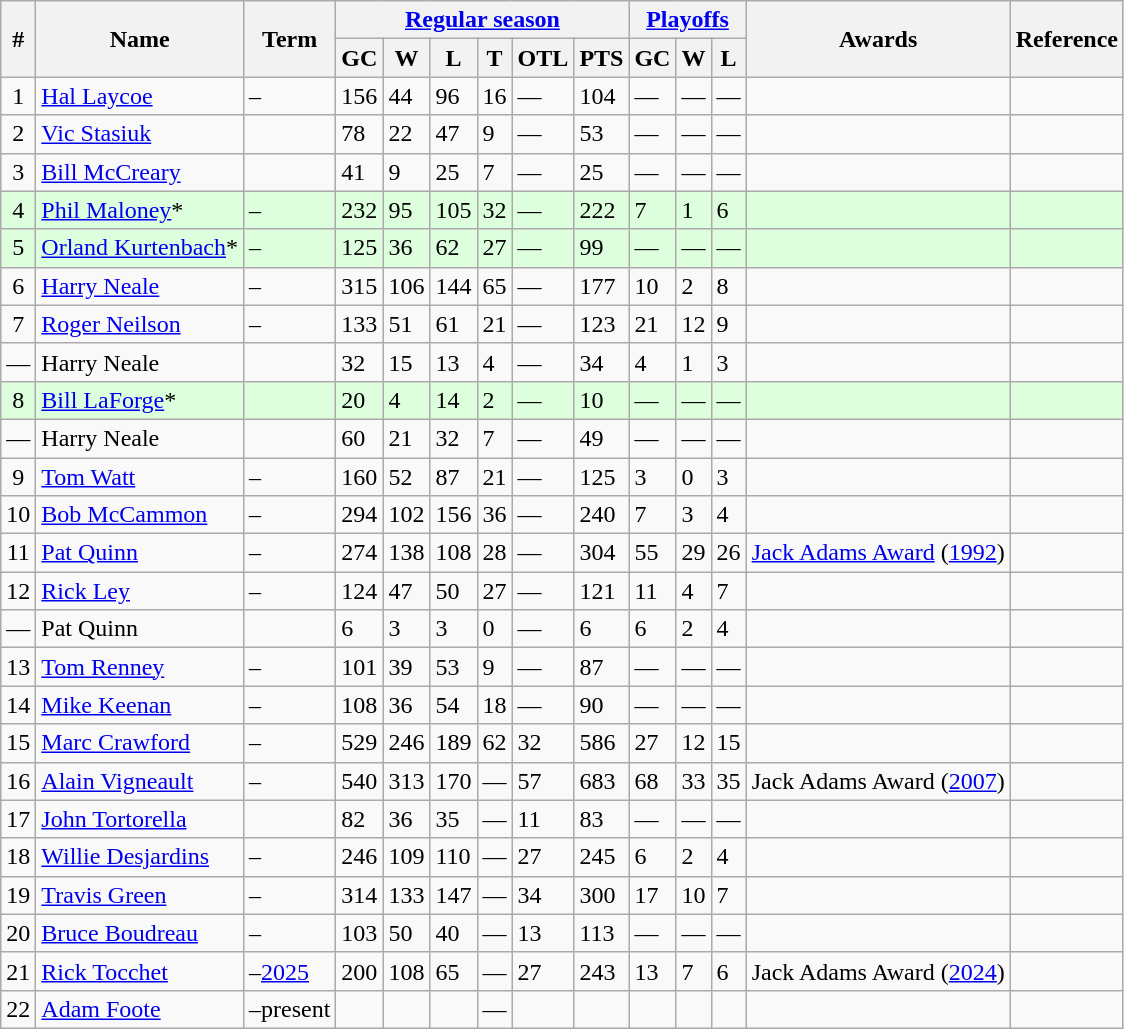<table class="wikitable">
<tr>
<th rowspan="2">#</th>
<th rowspan="2">Name</th>
<th rowspan="2">Term</th>
<th colspan="6"><a href='#'>Regular season</a></th>
<th colspan="3"><a href='#'>Playoffs</a></th>
<th rowspan="2">Awards</th>
<th rowspan="2">Reference</th>
</tr>
<tr>
<th>GC</th>
<th>W</th>
<th>L</th>
<th>T</th>
<th>OTL</th>
<th>PTS</th>
<th>GC</th>
<th>W</th>
<th>L</th>
</tr>
<tr>
<td align=center>1</td>
<td><a href='#'>Hal Laycoe</a></td>
<td>–</td>
<td>156</td>
<td>44</td>
<td>96</td>
<td>16</td>
<td>—</td>
<td>104</td>
<td>—</td>
<td>—</td>
<td>—</td>
<td></td>
<td align=center></td>
</tr>
<tr>
<td align=center>2</td>
<td><a href='#'>Vic Stasiuk</a></td>
<td></td>
<td>78</td>
<td>22</td>
<td>47</td>
<td>9</td>
<td>—</td>
<td>53</td>
<td>—</td>
<td>—</td>
<td>—</td>
<td></td>
<td align=center></td>
</tr>
<tr>
<td align=center>3</td>
<td><a href='#'>Bill McCreary</a></td>
<td></td>
<td>41</td>
<td>9</td>
<td>25</td>
<td>7</td>
<td>—</td>
<td>25</td>
<td>—</td>
<td>—</td>
<td>—</td>
<td></td>
<td align=center></td>
</tr>
<tr style="background-color:#ddffdd">
<td align=center>4</td>
<td><a href='#'>Phil Maloney</a>*</td>
<td>–</td>
<td>232</td>
<td>95</td>
<td>105</td>
<td>32</td>
<td>—</td>
<td>222</td>
<td>7</td>
<td>1</td>
<td>6</td>
<td></td>
<td align=center></td>
</tr>
<tr style="background-color:#ddffdd">
<td align=center>5</td>
<td><a href='#'>Orland Kurtenbach</a>*</td>
<td>–</td>
<td>125</td>
<td>36</td>
<td>62</td>
<td>27</td>
<td>—</td>
<td>99</td>
<td>—</td>
<td>—</td>
<td>—</td>
<td></td>
<td align=center></td>
</tr>
<tr>
<td align=center>6</td>
<td><a href='#'>Harry Neale</a></td>
<td>–</td>
<td>315</td>
<td>106</td>
<td>144</td>
<td>65</td>
<td>—</td>
<td>177</td>
<td>10</td>
<td>2</td>
<td>8</td>
<td></td>
<td align=center></td>
</tr>
<tr>
<td align=center>7</td>
<td><a href='#'>Roger Neilson</a></td>
<td>–</td>
<td>133</td>
<td>51</td>
<td>61</td>
<td>21</td>
<td>—</td>
<td>123</td>
<td>21</td>
<td>12</td>
<td>9</td>
<td></td>
<td align=center></td>
</tr>
<tr>
<td align=center>—</td>
<td>Harry Neale</td>
<td></td>
<td>32</td>
<td>15</td>
<td>13</td>
<td>4</td>
<td>—</td>
<td>34</td>
<td>4</td>
<td>1</td>
<td>3</td>
<td></td>
<td align=center></td>
</tr>
<tr style="background-color:#ddffdd">
<td align=center>8</td>
<td><a href='#'>Bill LaForge</a>*</td>
<td></td>
<td>20</td>
<td>4</td>
<td>14</td>
<td>2</td>
<td>—</td>
<td>10</td>
<td>—</td>
<td>—</td>
<td>—</td>
<td></td>
<td align=center></td>
</tr>
<tr>
<td align=center>—</td>
<td>Harry Neale</td>
<td></td>
<td>60</td>
<td>21</td>
<td>32</td>
<td>7</td>
<td>—</td>
<td>49</td>
<td>—</td>
<td>—</td>
<td>—</td>
<td></td>
<td align=center></td>
</tr>
<tr>
<td align=center>9</td>
<td><a href='#'>Tom Watt</a></td>
<td>–</td>
<td>160</td>
<td>52</td>
<td>87</td>
<td>21</td>
<td>—</td>
<td>125</td>
<td>3</td>
<td>0</td>
<td>3</td>
<td></td>
<td align=center></td>
</tr>
<tr>
<td align=center>10</td>
<td><a href='#'>Bob McCammon</a></td>
<td>–</td>
<td>294</td>
<td>102</td>
<td>156</td>
<td>36</td>
<td>—</td>
<td>240</td>
<td>7</td>
<td>3</td>
<td>4</td>
<td></td>
<td align=center></td>
</tr>
<tr>
<td align=center>11</td>
<td><a href='#'>Pat Quinn</a></td>
<td>–</td>
<td>274</td>
<td>138</td>
<td>108</td>
<td>28</td>
<td>—</td>
<td>304</td>
<td>55</td>
<td>29</td>
<td>26</td>
<td><a href='#'>Jack Adams Award</a> (<a href='#'>1992</a>)</td>
<td align=center></td>
</tr>
<tr>
<td align=center>12</td>
<td><a href='#'>Rick Ley</a></td>
<td>–</td>
<td>124</td>
<td>47</td>
<td>50</td>
<td>27</td>
<td>—</td>
<td>121</td>
<td>11</td>
<td>4</td>
<td>7</td>
<td></td>
<td align=center></td>
</tr>
<tr>
<td align=center>—</td>
<td>Pat Quinn</td>
<td></td>
<td>6</td>
<td>3</td>
<td>3</td>
<td>0</td>
<td>—</td>
<td>6</td>
<td>6</td>
<td>2</td>
<td>4</td>
<td></td>
<td align=center></td>
</tr>
<tr>
<td align=center>13</td>
<td><a href='#'>Tom Renney</a></td>
<td>–</td>
<td>101</td>
<td>39</td>
<td>53</td>
<td>9</td>
<td>—</td>
<td>87</td>
<td>—</td>
<td>—</td>
<td>—</td>
<td></td>
<td align=center></td>
</tr>
<tr>
<td align=center>14</td>
<td><a href='#'>Mike Keenan</a></td>
<td>–</td>
<td>108</td>
<td>36</td>
<td>54</td>
<td>18</td>
<td>—</td>
<td>90</td>
<td>—</td>
<td>—</td>
<td>—</td>
<td></td>
<td align=center></td>
</tr>
<tr>
<td align=center>15</td>
<td><a href='#'>Marc Crawford</a></td>
<td>–</td>
<td>529</td>
<td>246</td>
<td>189</td>
<td>62</td>
<td>32</td>
<td>586</td>
<td>27</td>
<td>12</td>
<td>15</td>
<td></td>
<td align=center></td>
</tr>
<tr>
<td align=center>16</td>
<td><a href='#'>Alain Vigneault</a></td>
<td>–</td>
<td>540</td>
<td>313</td>
<td>170</td>
<td>—</td>
<td>57</td>
<td>683</td>
<td>68</td>
<td>33</td>
<td>35</td>
<td>Jack Adams Award (<a href='#'>2007</a>)</td>
<td align=center></td>
</tr>
<tr>
<td align=center>17</td>
<td><a href='#'>John Tortorella</a></td>
<td></td>
<td>82</td>
<td>36</td>
<td>35</td>
<td>—</td>
<td>11</td>
<td>83</td>
<td>—</td>
<td>—</td>
<td>—</td>
<td></td>
<td align=center></td>
</tr>
<tr>
<td align=center>18</td>
<td><a href='#'>Willie Desjardins</a></td>
<td>–</td>
<td>246</td>
<td>109</td>
<td>110</td>
<td>—</td>
<td>27</td>
<td>245</td>
<td>6</td>
<td>2</td>
<td>4</td>
<td></td>
<td align=center></td>
</tr>
<tr>
<td align=center>19</td>
<td><a href='#'>Travis Green</a></td>
<td>–</td>
<td>314</td>
<td>133</td>
<td>147</td>
<td>—</td>
<td>34</td>
<td>300</td>
<td>17</td>
<td>10</td>
<td>7</td>
<td></td>
<td align=center></td>
</tr>
<tr>
<td align=center>20</td>
<td><a href='#'>Bruce Boudreau</a></td>
<td>–</td>
<td>103</td>
<td>50</td>
<td>40</td>
<td>—</td>
<td>13</td>
<td>113</td>
<td>—</td>
<td>—</td>
<td>—</td>
<td></td>
<td align=center></td>
</tr>
<tr>
<td align=center>21</td>
<td><a href='#'>Rick Tocchet</a></td>
<td>–<a href='#'>2025</a></td>
<td>200</td>
<td>108</td>
<td>65</td>
<td>—</td>
<td>27</td>
<td>243</td>
<td>13</td>
<td>7</td>
<td>6</td>
<td>Jack Adams Award (<a href='#'>2024</a>)</td>
<td align=center></td>
</tr>
<tr>
<td align=center>22</td>
<td><a href='#'>Adam Foote</a></td>
<td>–present</td>
<td></td>
<td></td>
<td></td>
<td>—</td>
<td></td>
<td></td>
<td></td>
<td></td>
<td></td>
<td></td>
<td></td>
</tr>
</table>
